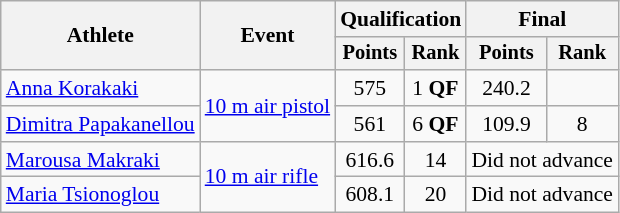<table class="wikitable" style="font-size:90%">
<tr>
<th rowspan="2">Athlete</th>
<th rowspan="2">Event</th>
<th colspan=2>Qualification</th>
<th colspan=2>Final</th>
</tr>
<tr style="font-size:95%">
<th>Points</th>
<th>Rank</th>
<th>Points</th>
<th>Rank</th>
</tr>
<tr align=center>
<td align=left><a href='#'>Anna Korakaki</a></td>
<td align=left rowspan=2><a href='#'>10 m air pistol</a></td>
<td>575</td>
<td>1 <strong>QF</strong></td>
<td>240.2</td>
<td align=center></td>
</tr>
<tr align=center>
<td align=left><a href='#'>Dimitra Papakanellou</a></td>
<td>561</td>
<td>6 <strong>QF</strong></td>
<td>109.9</td>
<td>8</td>
</tr>
<tr align=center>
<td align=left><a href='#'>Marousa Makraki</a></td>
<td align=left rowspan=2><a href='#'>10 m air rifle</a></td>
<td>616.6</td>
<td>14</td>
<td colspan=2>Did not advance</td>
</tr>
<tr align=center>
<td align=left><a href='#'>Maria Tsionoglou</a></td>
<td>608.1</td>
<td>20</td>
<td colspan=2>Did not advance</td>
</tr>
</table>
